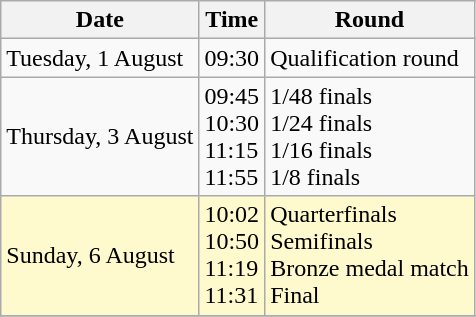<table class="wikitable">
<tr>
<th>Date</th>
<th>Time</th>
<th>Round</th>
</tr>
<tr>
<td>Tuesday, 1 August</td>
<td>09:30</td>
<td>Qualification round</td>
</tr>
<tr>
<td>Thursday, 3 August</td>
<td>09:45 <br> 10:30 <br> 11:15 <br> 11:55</td>
<td>1/48 finals <br> 1/24 finals <br> 1/16 finals <br> 1/8 finals</td>
</tr>
<tr style=background:lemonchiffon>
<td>Sunday, 6 August</td>
<td>10:02 <br> 10:50 <br> 11:19 <br> 11:31</td>
<td>Quarterfinals <br> Semifinals <br> Bronze medal match <br> Final</td>
</tr>
<tr>
</tr>
</table>
